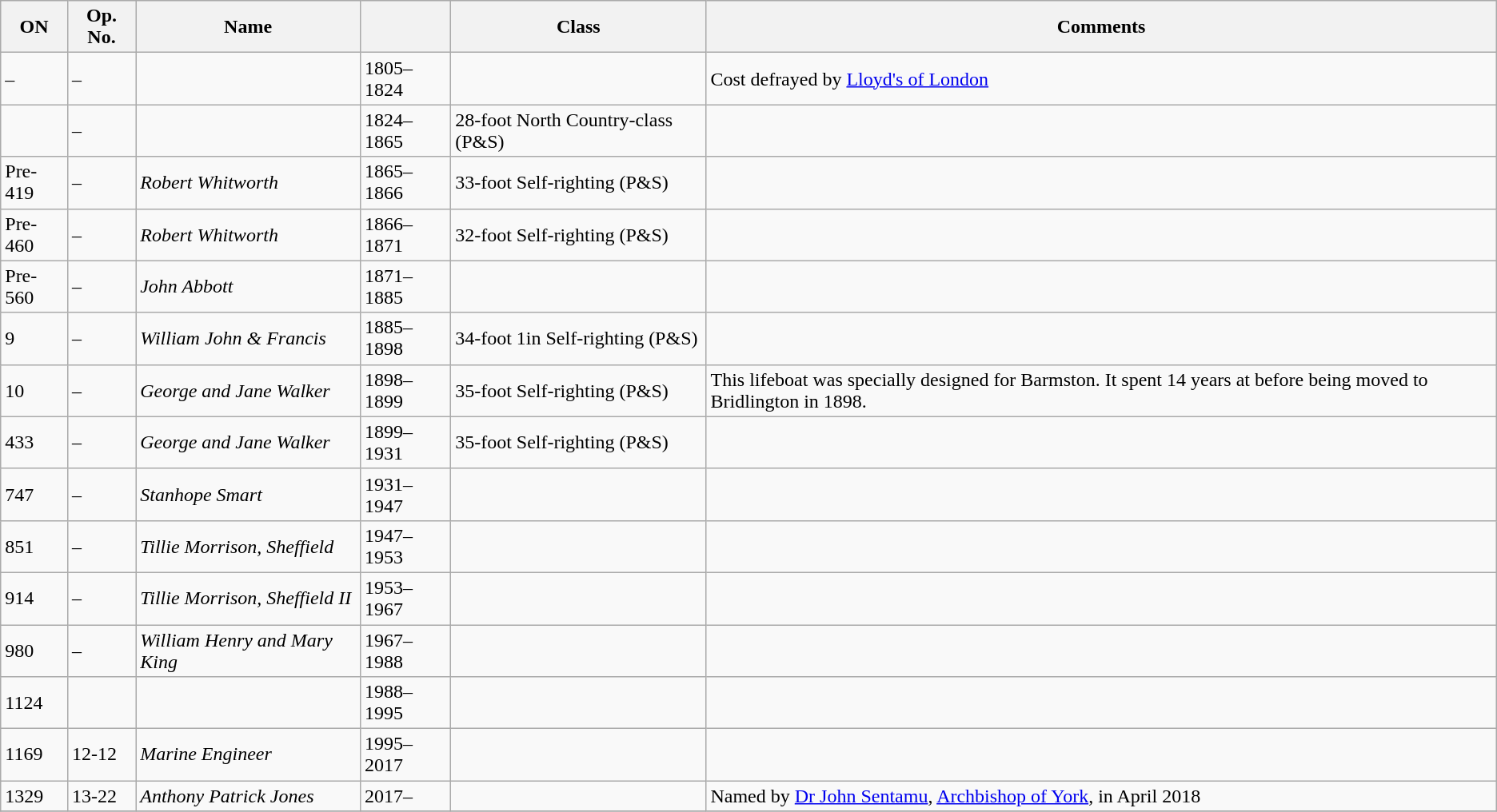<table class="wikitable">
<tr>
<th>ON</th>
<th>Op. No.</th>
<th>Name</th>
<th></th>
<th>Class</th>
<th>Comments</th>
</tr>
<tr>
<td>–</td>
<td>–</td>
<td></td>
<td>1805–1824</td>
<td></td>
<td>Cost defrayed by <a href='#'>Lloyd's of London</a></td>
</tr>
<tr>
<td></td>
<td>–</td>
<td></td>
<td>1824–1865</td>
<td>28-foot North Country-class (P&S)</td>
<td></td>
</tr>
<tr>
<td>Pre-419</td>
<td>–</td>
<td><em>Robert Whitworth</em></td>
<td>1865–1866</td>
<td>33-foot Self-righting (P&S)</td>
<td></td>
</tr>
<tr>
<td>Pre-460</td>
<td>–</td>
<td><em>Robert Whitworth</em></td>
<td>1866–1871</td>
<td>32-foot Self-righting (P&S)</td>
<td></td>
</tr>
<tr>
<td>Pre-560</td>
<td>–</td>
<td><em>John Abbott</em></td>
<td>1871–1885</td>
<td></td>
<td></td>
</tr>
<tr>
<td>9</td>
<td>–</td>
<td><em>William John & Francis</em></td>
<td>1885–1898</td>
<td>34-foot 1in Self-righting (P&S)</td>
<td></td>
</tr>
<tr>
<td>10</td>
<td>–</td>
<td><em>George and Jane Walker</em></td>
<td>1898–1899</td>
<td>35-foot Self-righting (P&S)</td>
<td>This lifeboat was specially designed for Barmston. It spent 14 years at  before being moved to Bridlington in 1898.</td>
</tr>
<tr>
<td>433</td>
<td>–</td>
<td><em>George and Jane Walker</em></td>
<td>1899–1931</td>
<td>35-foot Self-righting (P&S)</td>
<td></td>
</tr>
<tr>
<td>747</td>
<td>–</td>
<td><em>Stanhope Smart</em></td>
<td>1931–1947</td>
<td></td>
<td></td>
</tr>
<tr>
<td>851</td>
<td>–</td>
<td><em>Tillie Morrison, Sheffield</em></td>
<td>1947–1953</td>
<td></td>
<td></td>
</tr>
<tr>
<td>914</td>
<td>–</td>
<td><em>Tillie Morrison, Sheffield II</em></td>
<td>1953–1967</td>
<td></td>
<td></td>
</tr>
<tr>
<td>980</td>
<td>–</td>
<td><em>William Henry and Mary King</em></td>
<td>1967–1988</td>
<td></td>
<td></td>
</tr>
<tr>
<td>1124</td>
<td></td>
<td></td>
<td>1988–1995</td>
<td></td>
<td></td>
</tr>
<tr>
<td>1169</td>
<td>12-12</td>
<td><em>Marine Engineer</em></td>
<td>1995–2017</td>
<td></td>
<td></td>
</tr>
<tr>
<td>1329</td>
<td>13-22</td>
<td><em>Anthony Patrick Jones</em></td>
<td>2017–</td>
<td></td>
<td>Named by <a href='#'>Dr John Sentamu</a>, <a href='#'>Archbishop of York</a>, in April 2018<br></td>
</tr>
<tr>
</tr>
</table>
